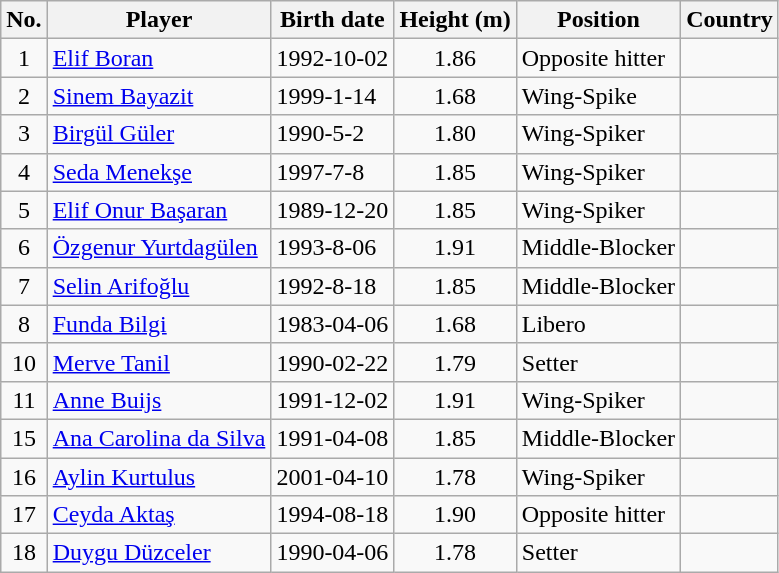<table class="wikitable sortable">
<tr>
<th>No.</th>
<th>Player</th>
<th>Birth date</th>
<th>Height (m)</th>
<th>Position</th>
<th>Country</th>
</tr>
<tr>
<td align=center>1</td>
<td><a href='#'>Elif Boran</a></td>
<td>1992-10-02</td>
<td align=center>1.86</td>
<td>Opposite hitter</td>
<td></td>
</tr>
<tr>
<td align=center>2</td>
<td><a href='#'>Sinem Bayazit</a></td>
<td>1999-1-14</td>
<td align=center>1.68</td>
<td>Wing-Spike</td>
<td></td>
</tr>
<tr>
<td align=center>3</td>
<td><a href='#'>Birgül Güler</a></td>
<td>1990-5-2</td>
<td align=center>1.80</td>
<td>Wing-Spiker</td>
<td></td>
</tr>
<tr>
<td align=center>4</td>
<td><a href='#'>Seda Menekşe</a></td>
<td>1997-7-8</td>
<td align=center>1.85</td>
<td>Wing-Spiker</td>
<td></td>
</tr>
<tr>
<td align=center>5</td>
<td><a href='#'>Elif Onur Başaran</a></td>
<td>1989-12-20</td>
<td align=center>1.85</td>
<td>Wing-Spiker</td>
<td></td>
</tr>
<tr>
<td align=center>6</td>
<td><a href='#'>Özgenur Yurtdagülen</a></td>
<td>1993-8-06</td>
<td align=center>1.91</td>
<td>Middle-Blocker</td>
<td></td>
</tr>
<tr>
<td align=center>7</td>
<td><a href='#'>Selin Arifoğlu</a></td>
<td>1992-8-18</td>
<td align=center>1.85</td>
<td>Middle-Blocker</td>
<td></td>
</tr>
<tr>
<td align=center>8</td>
<td><a href='#'>Funda Bilgi</a></td>
<td>1983-04-06</td>
<td align=center>1.68</td>
<td>Libero</td>
<td></td>
</tr>
<tr>
<td align=center>10</td>
<td><a href='#'>Merve Tanil</a></td>
<td>1990-02-22</td>
<td align=center>1.79</td>
<td>Setter</td>
<td></td>
</tr>
<tr>
<td align=center>11</td>
<td><a href='#'>Anne Buijs</a></td>
<td>1991-12-02</td>
<td align=center>1.91</td>
<td>Wing-Spiker</td>
<td></td>
</tr>
<tr>
<td align=center>15</td>
<td><a href='#'>Ana Carolina da Silva</a></td>
<td>1991-04-08</td>
<td align=center>1.85</td>
<td>Middle-Blocker</td>
<td></td>
</tr>
<tr>
<td align=center>16</td>
<td><a href='#'>Aylin Kurtulus</a></td>
<td>2001-04-10</td>
<td align=center>1.78</td>
<td>Wing-Spiker</td>
<td></td>
</tr>
<tr>
<td align=center>17</td>
<td><a href='#'>Ceyda Aktaş</a></td>
<td>1994-08-18</td>
<td align=center>1.90</td>
<td>Opposite hitter</td>
<td></td>
</tr>
<tr>
<td align=center>18</td>
<td><a href='#'>Duygu Düzceler</a></td>
<td>1990-04-06</td>
<td align=center>1.78</td>
<td>Setter</td>
<td></td>
</tr>
</table>
